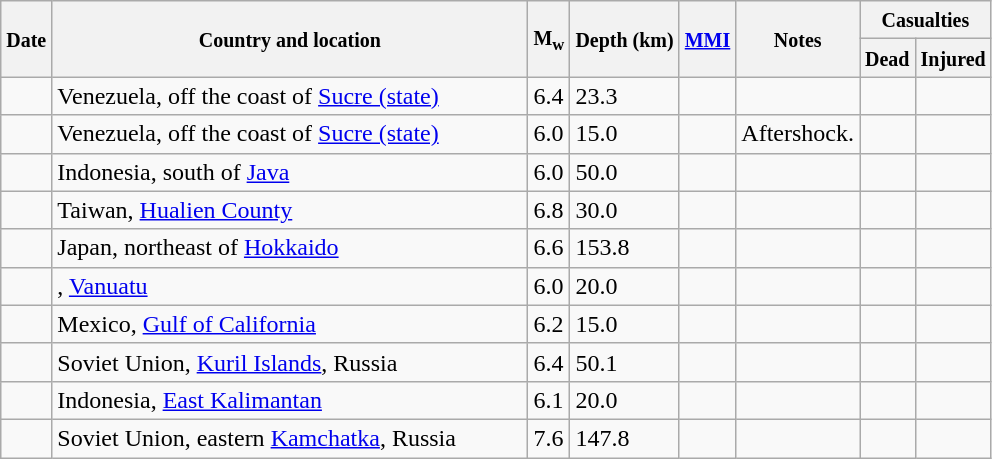<table class="wikitable sortable sort-under" style="border:1px black; margin-left:1em;">
<tr>
<th rowspan="2"><small>Date</small></th>
<th rowspan="2" style="width: 310px"><small>Country and location</small></th>
<th rowspan="2"><small>M<sub>w</sub></small></th>
<th rowspan="2"><small>Depth (km)</small></th>
<th rowspan="2"><small><a href='#'>MMI</a></small></th>
<th rowspan="2" class="unsortable"><small>Notes</small></th>
<th colspan="2"><small>Casualties</small></th>
</tr>
<tr>
<th><small>Dead</small></th>
<th><small>Injured</small></th>
</tr>
<tr>
<td></td>
<td>Venezuela, off the coast of <a href='#'>Sucre (state)</a></td>
<td>6.4</td>
<td>23.3</td>
<td></td>
<td></td>
<td></td>
<td></td>
</tr>
<tr>
<td></td>
<td>Venezuela, off the coast of <a href='#'>Sucre (state)</a></td>
<td>6.0</td>
<td>15.0</td>
<td></td>
<td>Aftershock.</td>
<td></td>
<td></td>
</tr>
<tr>
<td></td>
<td>Indonesia, south of <a href='#'>Java</a></td>
<td>6.0</td>
<td>50.0</td>
<td></td>
<td></td>
<td></td>
<td></td>
</tr>
<tr>
<td></td>
<td>Taiwan, <a href='#'>Hualien County</a></td>
<td>6.8</td>
<td>30.0</td>
<td></td>
<td></td>
<td></td>
<td></td>
</tr>
<tr>
<td></td>
<td>Japan, northeast of <a href='#'>Hokkaido</a></td>
<td>6.6</td>
<td>153.8</td>
<td></td>
<td></td>
<td></td>
<td></td>
</tr>
<tr>
<td></td>
<td>, <a href='#'>Vanuatu</a></td>
<td>6.0</td>
<td>20.0</td>
<td></td>
<td></td>
<td></td>
<td></td>
</tr>
<tr>
<td></td>
<td>Mexico, <a href='#'>Gulf of California</a></td>
<td>6.2</td>
<td>15.0</td>
<td></td>
<td></td>
<td></td>
<td></td>
</tr>
<tr>
<td></td>
<td>Soviet Union, <a href='#'>Kuril Islands</a>, Russia</td>
<td>6.4</td>
<td>50.1</td>
<td></td>
<td></td>
<td></td>
<td></td>
</tr>
<tr>
<td></td>
<td>Indonesia, <a href='#'>East Kalimantan</a></td>
<td>6.1</td>
<td>20.0</td>
<td></td>
<td></td>
<td></td>
<td></td>
</tr>
<tr>
<td></td>
<td>Soviet Union, eastern <a href='#'>Kamchatka</a>, Russia</td>
<td>7.6</td>
<td>147.8</td>
<td></td>
<td></td>
<td></td>
<td></td>
</tr>
</table>
